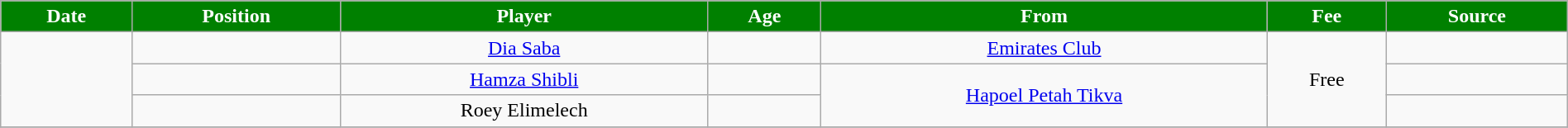<table class="wikitable sortable" style="text-align:center; width:100%;">
<tr>
<th scope="col" style="background:#008000; color:white;">Date</th>
<th scope="col" style="background:#008000; color:white;">Position</th>
<th scope="col" style="background:#008000; color:white;">Player</th>
<th scope="col" style="background:#008000; color:white;">Age</th>
<th scope="col" style="background:#008000; color:white;">From</th>
<th scope="col" style="background:#008000; color:white;" data-sort-type="currency">Fee</th>
<th scope="col" style="background:#008000; color:white;" class="unsortable">Source</th>
</tr>
<tr>
<td rowspan=3></td>
<td></td>
<td> <a href='#'>Dia Saba</a></td>
<td></td>
<td> <a href='#'>Emirates Club</a></td>
<td rowspan=3>Free</td>
<td></td>
</tr>
<tr>
<td></td>
<td> <a href='#'>Hamza Shibli</a></td>
<td></td>
<td rowspan=2> <a href='#'>Hapoel Petah Tikva</a></td>
<td></td>
</tr>
<tr>
<td></td>
<td> Roey Elimelech</td>
<td></td>
<td></td>
</tr>
<tr>
</tr>
</table>
